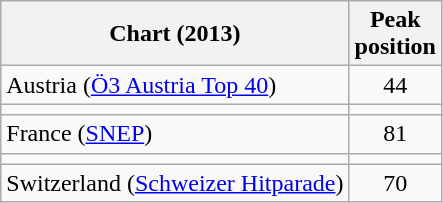<table class="wikitable sortable">
<tr>
<th>Chart (2013)</th>
<th>Peak<br>position</th>
</tr>
<tr>
<td>Austria (<a href='#'>Ö3 Austria Top 40</a>)</td>
<td style="text-align:center;">44</td>
</tr>
<tr>
<td></td>
</tr>
<tr>
<td>France (<a href='#'>SNEP</a>)</td>
<td style="text-align:center;">81</td>
</tr>
<tr>
<td></td>
</tr>
<tr>
<td>Switzerland (<a href='#'>Schweizer Hitparade</a>)</td>
<td style="text-align:center;">70</td>
</tr>
</table>
